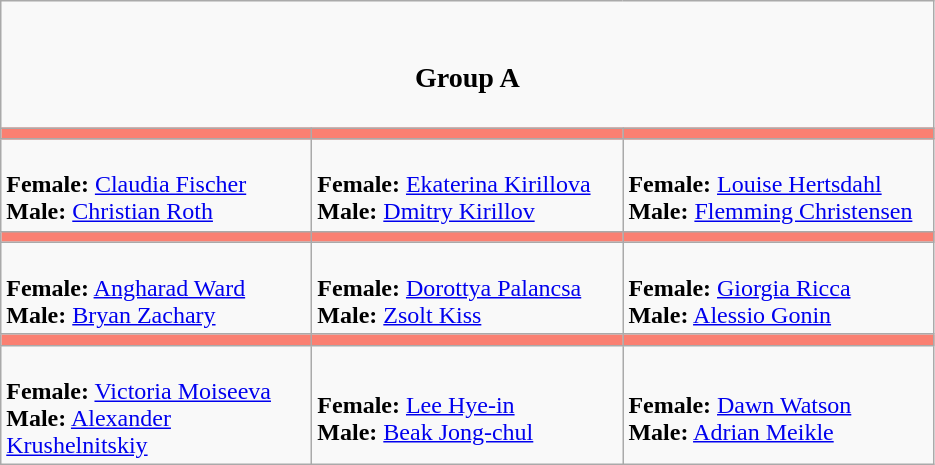<table class="wikitable">
<tr>
<td align=center colspan="3"><br><h3>Group A</h3></td>
</tr>
<tr>
<th style="background: #FA8072;" width=200></th>
<th style="background: #FA8072;" width=200></th>
<th style="background: #FA8072;" width=200></th>
</tr>
<tr>
<td><br><strong>Female:</strong> <a href='#'>Claudia Fischer</a><br>
<strong>Male:</strong> <a href='#'>Christian Roth</a></td>
<td><br><strong>Female:</strong> <a href='#'>Ekaterina Kirillova</a><br>
<strong>Male:</strong> <a href='#'>Dmitry Kirillov</a><br></td>
<td><br><strong>Female:</strong> <a href='#'>Louise Hertsdahl</a><br>
<strong>Male:</strong> <a href='#'>Flemming Christensen</a></td>
</tr>
<tr>
<th style="background: #FA8072;" width=200></th>
<th style="background: #FA8072;" width=200></th>
<th style="background: #FA8072;" width=200></th>
</tr>
<tr>
<td><br><strong>Female:</strong> <a href='#'>Angharad Ward</a><br>
<strong>Male:</strong> <a href='#'>Bryan Zachary</a></td>
<td><br><strong>Female:</strong> <a href='#'>Dorottya Palancsa</a><br>
<strong>Male:</strong> <a href='#'>Zsolt Kiss</a></td>
<td><br><strong>Female:</strong> <a href='#'>Giorgia Ricca</a><br>
<strong>Male:</strong> <a href='#'>Alessio Gonin</a></td>
</tr>
<tr>
<th style="background: #FA8072;" width=200></th>
<th style="background: #FA8072;" width=200></th>
<th style="background: #FA8072;" width=200></th>
</tr>
<tr>
<td><br><strong>Female:</strong> <a href='#'>Victoria Moiseeva</a><br>
<strong>Male:</strong> <a href='#'>Alexander Krushelnitskiy</a></td>
<td><br><strong>Female:</strong> <a href='#'>Lee Hye-in</a><br>
<strong>Male:</strong> <a href='#'>Beak Jong-chul</a></td>
<td><br><strong>Female:</strong> <a href='#'>Dawn Watson</a><br>
<strong>Male:</strong> <a href='#'>Adrian Meikle</a><br></td>
</tr>
</table>
